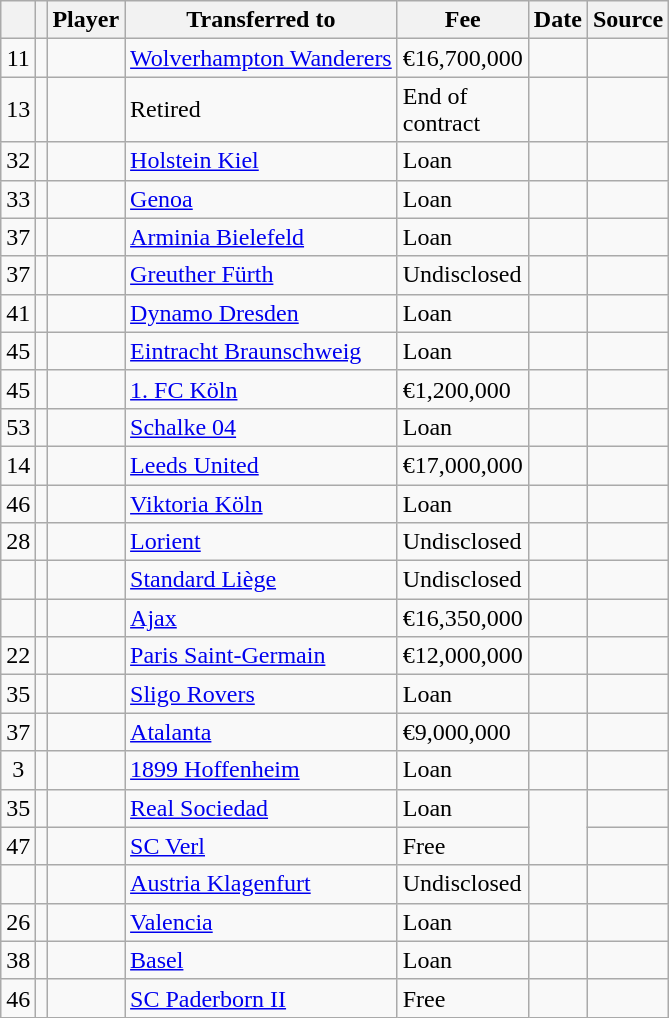<table class="wikitable plainrowheaders sortable">
<tr>
<th></th>
<th></th>
<th scope=col>Player</th>
<th>Transferred to</th>
<th !scope=col; style="width: 65px;">Fee</th>
<th scope=col>Date</th>
<th scope=col>Source</th>
</tr>
<tr>
<td align=center>11</td>
<td align=center></td>
<td></td>
<td> <a href='#'>Wolverhampton Wanderers</a></td>
<td>€16,700,000</td>
<td></td>
<td></td>
</tr>
<tr>
<td align=center>13</td>
<td align=center></td>
<td></td>
<td>Retired</td>
<td>End of contract</td>
<td></td>
<td></td>
</tr>
<tr>
<td align=center>32</td>
<td align=center></td>
<td></td>
<td> <a href='#'>Holstein Kiel</a></td>
<td>Loan</td>
<td></td>
<td></td>
</tr>
<tr>
<td align=center>33</td>
<td align=center></td>
<td></td>
<td> <a href='#'>Genoa</a></td>
<td>Loan</td>
<td></td>
<td></td>
</tr>
<tr>
<td align=center>37</td>
<td align=center></td>
<td></td>
<td> <a href='#'>Arminia Bielefeld</a></td>
<td>Loan</td>
<td></td>
<td></td>
</tr>
<tr>
<td align=center>37</td>
<td align=center></td>
<td></td>
<td> <a href='#'>Greuther Fürth</a></td>
<td>Undisclosed</td>
<td></td>
<td></td>
</tr>
<tr>
<td align=center>41</td>
<td align=center></td>
<td></td>
<td> <a href='#'>Dynamo Dresden</a></td>
<td>Loan</td>
<td></td>
<td></td>
</tr>
<tr>
<td align=center>45</td>
<td align=center></td>
<td></td>
<td> <a href='#'>Eintracht Braunschweig</a></td>
<td>Loan</td>
<td></td>
<td></td>
</tr>
<tr>
<td align=center>45</td>
<td align=center></td>
<td></td>
<td> <a href='#'>1. FC Köln</a></td>
<td>€1,200,000</td>
<td></td>
<td></td>
</tr>
<tr>
<td align=center>53</td>
<td align=center></td>
<td></td>
<td> <a href='#'>Schalke 04</a></td>
<td>Loan</td>
<td></td>
<td></td>
</tr>
<tr>
<td align=center>14</td>
<td align=center></td>
<td></td>
<td> <a href='#'>Leeds United</a></td>
<td>€17,000,000</td>
<td></td>
<td></td>
</tr>
<tr>
<td align=center>46</td>
<td align=center></td>
<td></td>
<td> <a href='#'>Viktoria Köln</a></td>
<td>Loan</td>
<td></td>
<td></td>
</tr>
<tr>
<td align=center>28</td>
<td align=center></td>
<td></td>
<td> <a href='#'>Lorient</a></td>
<td>Undisclosed</td>
<td></td>
<td></td>
</tr>
<tr>
<td align=center></td>
<td align=center></td>
<td></td>
<td> <a href='#'>Standard Liège</a></td>
<td>Undisclosed</td>
<td></td>
<td></td>
</tr>
<tr>
<td align=center></td>
<td align=center></td>
<td></td>
<td> <a href='#'>Ajax</a></td>
<td>€16,350,000</td>
<td></td>
<td></td>
</tr>
<tr>
<td align=center>22</td>
<td align=center></td>
<td></td>
<td> <a href='#'>Paris Saint-Germain</a></td>
<td>€12,000,000</td>
<td></td>
<td></td>
</tr>
<tr>
<td align=center>35</td>
<td align=center></td>
<td></td>
<td> <a href='#'>Sligo Rovers</a></td>
<td>Loan</td>
<td></td>
<td></td>
</tr>
<tr>
<td align=center>37</td>
<td align=center></td>
<td></td>
<td> <a href='#'>Atalanta</a></td>
<td>€9,000,000</td>
<td></td>
<td></td>
</tr>
<tr>
<td align=center>3</td>
<td align=center></td>
<td></td>
<td> <a href='#'>1899 Hoffenheim</a></td>
<td>Loan</td>
<td></td>
<td></td>
</tr>
<tr>
<td align=center>35</td>
<td align=center></td>
<td></td>
<td> <a href='#'>Real Sociedad</a></td>
<td>Loan</td>
<td rowspan=2></td>
<td></td>
</tr>
<tr>
<td align=center>47</td>
<td align=center></td>
<td></td>
<td> <a href='#'>SC Verl</a></td>
<td>Free</td>
<td></td>
</tr>
<tr>
<td></td>
<td align=center></td>
<td></td>
<td> <a href='#'>Austria Klagenfurt</a></td>
<td>Undisclosed</td>
<td></td>
<td></td>
</tr>
<tr>
<td align=center>26</td>
<td align=center></td>
<td></td>
<td> <a href='#'>Valencia</a></td>
<td>Loan</td>
<td></td>
<td></td>
</tr>
<tr>
<td align=center>38</td>
<td align=center></td>
<td></td>
<td> <a href='#'>Basel</a></td>
<td>Loan</td>
<td></td>
<td></td>
</tr>
<tr>
<td align=center>46</td>
<td align=center></td>
<td></td>
<td> <a href='#'>SC Paderborn II</a></td>
<td>Free</td>
<td></td>
<td></td>
</tr>
</table>
